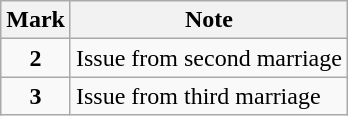<table class=wikitable>
<tr>
<th>Mark</th>
<th>Note </th>
</tr>
<tr>
<td align="center"><strong>2</strong></td>
<td>Issue from second marriage</td>
</tr>
<tr>
<td align="center"><strong>3</strong></td>
<td>Issue from third marriage<br></td>
</tr>
</table>
